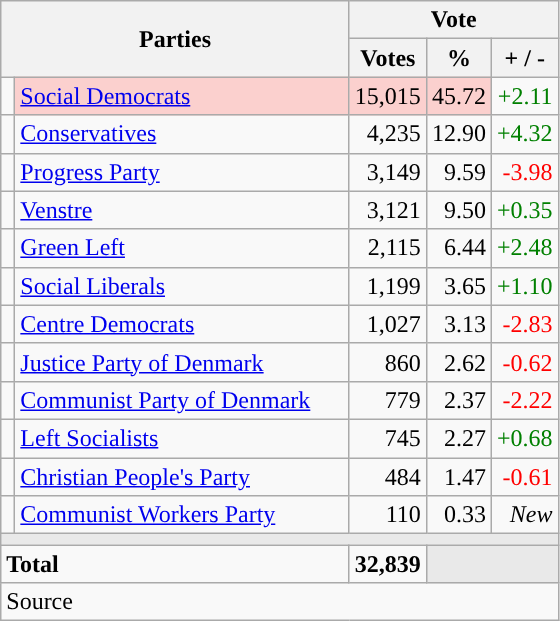<table class="wikitable" style="text-align:right;">
<tr>
<th style="text-align:centre;" rowspan="2" colspan="2" width="225">Parties</th>
<th colspan="3">Vote</th>
</tr>
<tr>
<th width="15">Votes</th>
<th width="15">%</th>
<th width="15">+ / -</th>
</tr>
<tr>
<td width="2" style="color:inherit;background:"></td>
<td bgcolor=#fbd0ce  align="left"><a href='#'>Social Democrats</a></td>
<td bgcolor=#fbd0ce>15,015</td>
<td bgcolor=#fbd0ce>45.72</td>
<td style=color:green;>+2.11</td>
</tr>
<tr>
<td width="2" style="color:inherit;background:"></td>
<td align="left"><a href='#'>Conservatives</a></td>
<td>4,235</td>
<td>12.90</td>
<td style=color:green;>+4.32</td>
</tr>
<tr>
<td width="2" style="color:inherit;background:"></td>
<td align="left"><a href='#'>Progress Party</a></td>
<td>3,149</td>
<td>9.59</td>
<td style=color:red;>-3.98</td>
</tr>
<tr>
<td width="2" style="color:inherit;background:"></td>
<td align="left"><a href='#'>Venstre</a></td>
<td>3,121</td>
<td>9.50</td>
<td style=color:green;>+0.35</td>
</tr>
<tr>
<td width="2" style="color:inherit;background:"></td>
<td align="left"><a href='#'>Green Left</a></td>
<td>2,115</td>
<td>6.44</td>
<td style=color:green;>+2.48</td>
</tr>
<tr>
<td width="2" style="color:inherit;background:"></td>
<td align="left"><a href='#'>Social Liberals</a></td>
<td>1,199</td>
<td>3.65</td>
<td style=color:green;>+1.10</td>
</tr>
<tr>
<td width="2" style="color:inherit;background:"></td>
<td align="left"><a href='#'>Centre Democrats</a></td>
<td>1,027</td>
<td>3.13</td>
<td style=color:red;>-2.83</td>
</tr>
<tr>
<td width="2" style="color:inherit;background:"></td>
<td align="left"><a href='#'>Justice Party of Denmark</a></td>
<td>860</td>
<td>2.62</td>
<td style=color:red;>-0.62</td>
</tr>
<tr>
<td width="2" style="color:inherit;background:"></td>
<td align="left"><a href='#'>Communist Party of Denmark</a></td>
<td>779</td>
<td>2.37</td>
<td style=color:red;>-2.22</td>
</tr>
<tr>
<td width="2" style="color:inherit;background:"></td>
<td align="left"><a href='#'>Left Socialists</a></td>
<td>745</td>
<td>2.27</td>
<td style=color:green;>+0.68</td>
</tr>
<tr>
<td width="2" style="color:inherit;background:"></td>
<td align="left"><a href='#'>Christian People's Party</a></td>
<td>484</td>
<td>1.47</td>
<td style=color:red;>-0.61</td>
</tr>
<tr>
<td width="2" style="color:inherit;background:"></td>
<td align="left"><a href='#'>Communist Workers Party</a></td>
<td>110</td>
<td>0.33</td>
<td><em>New</em></td>
</tr>
<tr>
<td colspan="7" bgcolor="#E9E9E9"></td>
</tr>
<tr>
<td align="left" colspan="2"><strong>Total</strong></td>
<td><strong>32,839</strong></td>
<td bgcolor="#E9E9E9" colspan="2"></td>
</tr>
<tr>
<td align="left" colspan="6">Source</td>
</tr>
</table>
